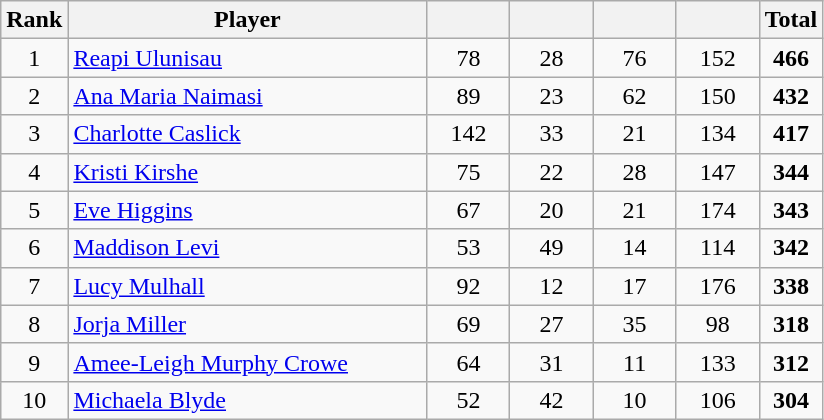<table class="wikitable" style="text-align:center;">
<tr>
<th>Rank</th>
<th style="width:14.5em;">Player</th>
<th style="width:3em;"></th>
<th style="width:3em;"></th>
<th style="width:3em;"></th>
<th style="width:3em;"></th>
<th>Total</th>
</tr>
<tr>
<td>1</td>
<td align=left> <a href='#'>Reapi Ulunisau</a></td>
<td>78</td>
<td>28</td>
<td>76</td>
<td>152</td>
<td><strong>466</strong></td>
</tr>
<tr>
<td>2</td>
<td align=left> <a href='#'>Ana Maria Naimasi</a></td>
<td>89</td>
<td>23</td>
<td>62</td>
<td>150</td>
<td><strong>432</strong></td>
</tr>
<tr>
<td>3</td>
<td align=left> <a href='#'>Charlotte Caslick</a></td>
<td>142</td>
<td>33</td>
<td>21</td>
<td>134</td>
<td><strong>417</strong></td>
</tr>
<tr>
<td>4</td>
<td align=left> <a href='#'>Kristi Kirshe</a></td>
<td>75</td>
<td>22</td>
<td>28</td>
<td>147</td>
<td><strong>344</strong></td>
</tr>
<tr>
<td>5</td>
<td align=left> <a href='#'>Eve Higgins</a></td>
<td>67</td>
<td>20</td>
<td>21</td>
<td>174</td>
<td><strong>343</strong></td>
</tr>
<tr>
<td>6</td>
<td align=left> <a href='#'>Maddison Levi</a></td>
<td>53</td>
<td>49</td>
<td>14</td>
<td>114</td>
<td><strong>342</strong></td>
</tr>
<tr>
<td>7</td>
<td align=left> <a href='#'>Lucy Mulhall</a></td>
<td>92</td>
<td>12</td>
<td>17</td>
<td>176</td>
<td><strong>338</strong></td>
</tr>
<tr>
<td>8</td>
<td align=left> <a href='#'>Jorja Miller</a></td>
<td>69</td>
<td>27</td>
<td>35</td>
<td>98</td>
<td><strong>318</strong></td>
</tr>
<tr>
<td>9</td>
<td align=left> <a href='#'>Amee-Leigh Murphy Crowe</a></td>
<td>64</td>
<td>31</td>
<td>11</td>
<td>133</td>
<td><strong>312</strong></td>
</tr>
<tr>
<td>10</td>
<td align=left> <a href='#'>Michaela Blyde</a></td>
<td>52</td>
<td>42</td>
<td>10</td>
<td>106</td>
<td><strong>304</strong></td>
</tr>
</table>
